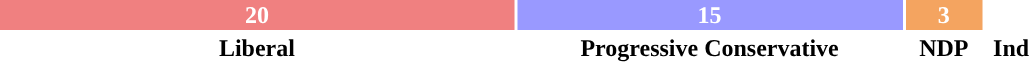<table style="width:55%; text-align:center;">
<tr style="color:white;">
<td style="background:#F08080; width:50.00%;"><strong>20</strong></td>
<td style="background:#9999FF; width:37.50%;"><strong>15</strong></td>
<td style="background:#F4A460; width:7.50%;"><strong>3</strong></td>
<td style="background:"><strong>2</strong></td>
</tr>
<tr>
<td><span><strong>Liberal</strong></span></td>
<td><span><strong>Progressive Conservative</strong></span></td>
<td><span><strong>NDP</strong></span></td>
<td><span><strong>Ind</strong></span></td>
</tr>
</table>
